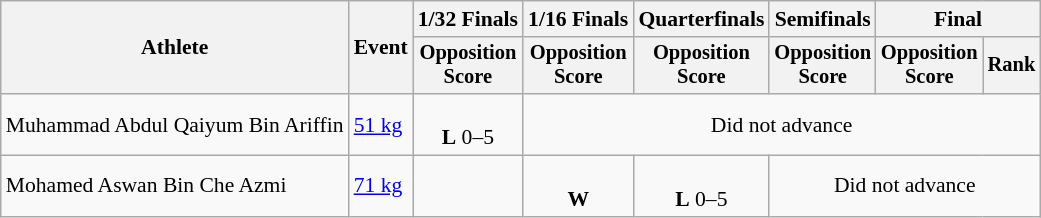<table class="wikitable" style="text-align:center;font-size:90%">
<tr>
<th rowspan="2">Athlete</th>
<th rowspan="2">Event</th>
<th>1/32 Finals</th>
<th>1/16 Finals</th>
<th>Quarterfinals</th>
<th>Semifinals</th>
<th colspan="2">Final</th>
</tr>
<tr style="font-size:95%">
<th>Opposition<br>Score</th>
<th>Opposition<br>Score</th>
<th>Opposition<br>Score</th>
<th>Opposition<br>Score</th>
<th>Opposition<br>Score</th>
<th>Rank</th>
</tr>
<tr>
<td align="left">Muhammad Abdul Qaiyum Bin Ariffin</td>
<td align="left"><a href='#'>51 kg</a></td>
<td><br><strong>L</strong> 0–5</td>
<td colspan="5">Did not advance</td>
</tr>
<tr>
<td align="left">Mohamed Aswan Bin Che Azmi</td>
<td align="left"><a href='#'>71 kg</a></td>
<td></td>
<td><br><strong>W</strong> </td>
<td><br><strong>L</strong> 0–5</td>
<td colspan="4">Did not advance</td>
</tr>
</table>
